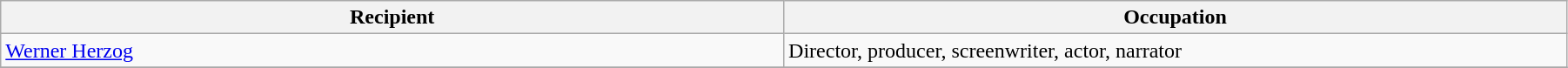<table class="wikitable" width="95%" cellpadding="5">
<tr>
<th width="25%">Recipient</th>
<th width="25%">Occupation</th>
</tr>
<tr>
<td>  <a href='#'>Werner Herzog</a></td>
<td>Director, producer, screenwriter, actor, narrator</td>
</tr>
<tr>
</tr>
</table>
